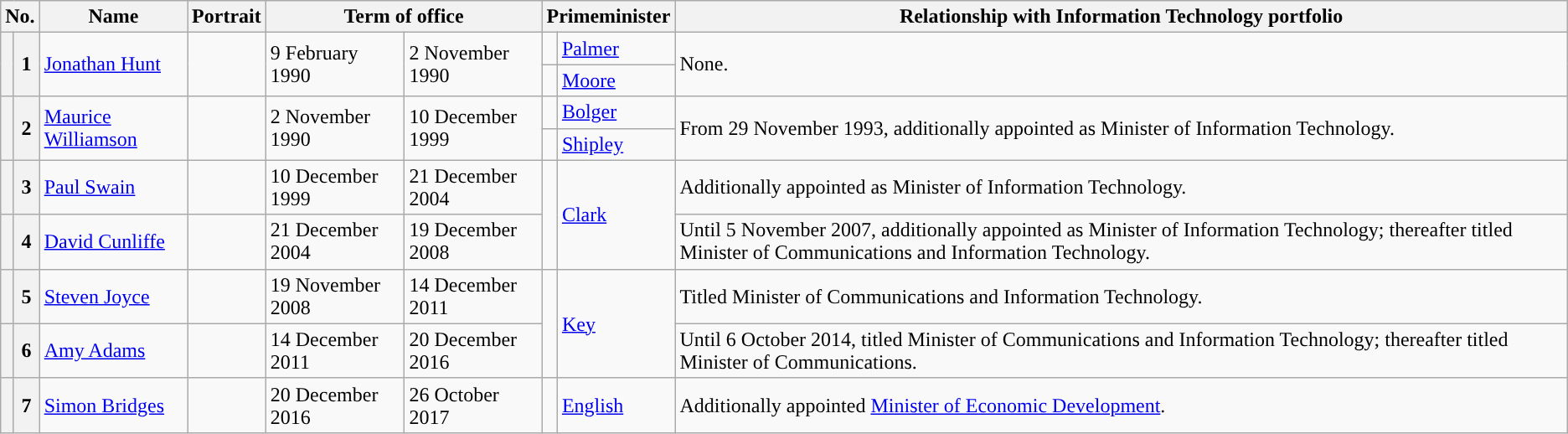<table class="wikitable">
<tr>
<th colspan="2">No.</th>
<th>Name</th>
<th>Portrait</th>
<th colspan="2">Term of office</th>
<th colspan="2">Primeminister</th>
<th>Relationship with Information Technology portfolio</th>
</tr>
<tr>
<th rowspan="2" style="color:inherit;background:"><br></th>
<th rowspan="2">1</th>
<td rowspan="2"><a href='#'>Jonathan Hunt</a></td>
<td rowspan="2"></td>
<td rowspan="2">9 February 1990</td>
<td rowspan="2">2 November 1990</td>
<td style="color:inherit;background:"><br></td>
<td><a href='#'>Palmer</a></td>
<td rowspan="2">None.</td>
</tr>
<tr>
<td style="color:inherit;background:"><br></td>
<td><a href='#'>Moore</a></td>
</tr>
<tr>
<th rowspan="2" style="color:inherit;background:"><br></th>
<th rowspan="2">2</th>
<td rowspan="2"><a href='#'>Maurice Williamson</a></td>
<td rowspan="2"></td>
<td rowspan="2">2 November 1990</td>
<td rowspan="2">10 December 1999</td>
<td style="color:inherit;background:"><br></td>
<td><a href='#'>Bolger</a></td>
<td rowspan="2">From 29 November 1993, additionally appointed as Minister of Information Technology.</td>
</tr>
<tr>
<td style="color:inherit;background:"><br></td>
<td><a href='#'>Shipley</a></td>
</tr>
<tr>
<th style="color:inherit;background:"><br></th>
<th>3</th>
<td><a href='#'>Paul Swain</a></td>
<td></td>
<td>10 December 1999</td>
<td>21 December 2004</td>
<td height="15" rowspan="2" style="border-top:solid 0 gray; background:"><br></td>
<td rowspan="2"><a href='#'>Clark</a></td>
<td>Additionally appointed as Minister of Information Technology.</td>
</tr>
<tr>
<th style="color:inherit;background:"><br></th>
<th>4</th>
<td><a href='#'>David Cunliffe</a></td>
<td></td>
<td>21 December 2004</td>
<td>19 December 2008</td>
<td>Until 5 November 2007, additionally appointed as Minister of Information Technology; thereafter titled Minister of Communications and Information Technology.</td>
</tr>
<tr>
<th style="color:inherit;background:"><br></th>
<th>5</th>
<td><a href='#'>Steven Joyce</a></td>
<td></td>
<td>19 November 2008</td>
<td>14 December 2011</td>
<td height="15" rowspan="2" style="border-top:solid 0 gray; background:"><br></td>
<td rowspan="2"><a href='#'>Key</a></td>
<td>Titled Minister of Communications and Information Technology.</td>
</tr>
<tr>
<th style="color:inherit;background:"><br></th>
<th>6</th>
<td><a href='#'>Amy Adams</a></td>
<td></td>
<td>14 December 2011</td>
<td>20 December 2016</td>
<td>Until 6 October 2014, titled Minister of Communications and Information Technology; thereafter titled Minister of Communications.</td>
</tr>
<tr>
<th style="color:inherit;background:"><br></th>
<th>7</th>
<td><a href='#'>Simon Bridges</a></td>
<td></td>
<td>20 December 2016</td>
<td>26 October 2017</td>
<td style="color:inherit;background:"><br></td>
<td><a href='#'>English</a></td>
<td>Additionally appointed <a href='#'>Minister of Economic Development</a>.</td>
</tr>
</table>
